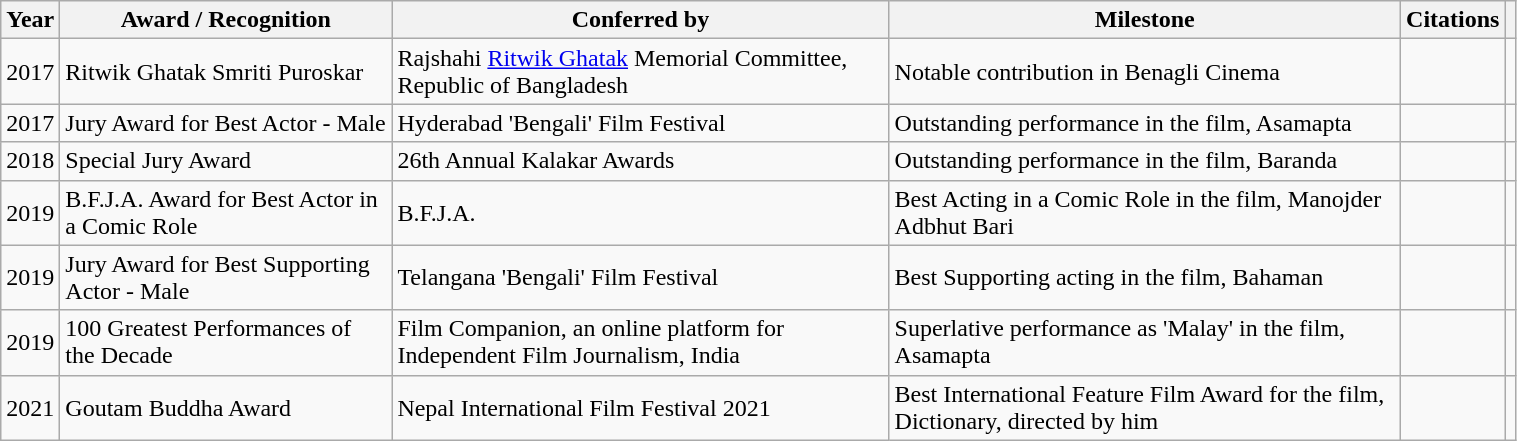<table class="wikitable sortable" width=80%;>
<tr>
<th>Year</th>
<th>Award / Recognition</th>
<th>Conferred by</th>
<th>Milestone</th>
<th>Citations</th>
<th></th>
</tr>
<tr>
<td>2017</td>
<td>Ritwik Ghatak Smriti Puroskar</td>
<td>Rajshahi <a href='#'>Ritwik Ghatak</a> Memorial Committee, Republic of Bangladesh</td>
<td>Notable contribution in Benagli Cinema</td>
<td></td>
<td></td>
</tr>
<tr>
<td>2017</td>
<td>Jury Award for Best Actor - Male</td>
<td>Hyderabad 'Bengali' Film Festival</td>
<td>Outstanding performance in the film, Asamapta</td>
<td></td>
<td></td>
</tr>
<tr>
<td>2018</td>
<td>Special Jury Award</td>
<td>26th Annual Kalakar Awards</td>
<td>Outstanding performance in the film, Baranda</td>
<td></td>
<td></td>
</tr>
<tr>
<td>2019</td>
<td>B.F.J.A. Award for Best Actor in a Comic Role</td>
<td>B.F.J.A.</td>
<td>Best Acting in a Comic Role in the film, Manojder Adbhut Bari</td>
<td></td>
<td></td>
</tr>
<tr>
<td>2019</td>
<td>Jury Award for Best Supporting Actor - Male</td>
<td>Telangana 'Bengali' Film Festival</td>
<td>Best Supporting acting in the film, Bahaman</td>
<td></td>
<td></td>
</tr>
<tr>
<td>2019</td>
<td>100 Greatest Performances of the Decade</td>
<td>Film Companion, an online platform for Independent Film Journalism, India</td>
<td>Superlative performance as 'Malay' in the film, Asamapta</td>
<td></td>
<td></td>
</tr>
<tr>
<td>2021</td>
<td>Goutam Buddha Award</td>
<td>Nepal International Film Festival 2021</td>
<td>Best International Feature Film Award for the film, Dictionary, directed by him</td>
<td></td>
<td></td>
</tr>
</table>
